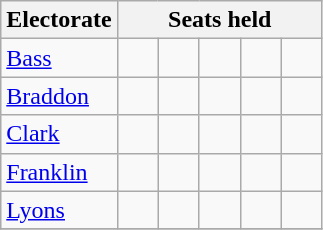<table class="wikitable">
<tr>
<th>Electorate</th>
<th colspan=5>Seats held</th>
</tr>
<tr>
<td><a href='#'>Bass</a></td>
<td width=20 > </td>
<td width=20 > </td>
<td width=20 > </td>
<td width=20 > </td>
<td width=20 > </td>
</tr>
<tr>
<td><a href='#'>Braddon</a></td>
<td> </td>
<td> </td>
<td> </td>
<td> </td>
<td> </td>
</tr>
<tr>
<td><a href='#'>Clark</a></td>
<td> </td>
<td> </td>
<td> </td>
<td> </td>
<td> </td>
</tr>
<tr>
<td><a href='#'>Franklin</a></td>
<td> </td>
<td> </td>
<td> </td>
<td> </td>
<td> </td>
</tr>
<tr>
<td><a href='#'>Lyons</a></td>
<td> </td>
<td> </td>
<td> </td>
<td> </td>
<td> </td>
</tr>
<tr>
</tr>
</table>
